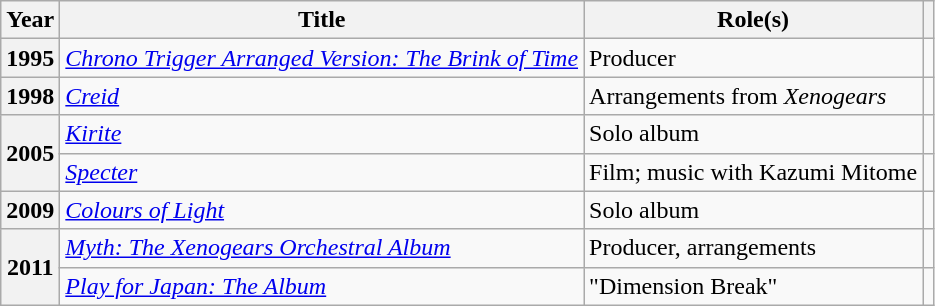<table class="wikitable sortable" width="auto">
<tr>
<th scope="col">Year</th>
<th scope="col">Title</th>
<th scope="col">Role(s)</th>
<th scope="col"></th>
</tr>
<tr>
<th scope=rowgroup>1995</th>
<td><em><a href='#'>Chrono Trigger Arranged Version: The Brink of Time</a></em></td>
<td>Producer</td>
<td></td>
</tr>
<tr>
<th scope=rowgroup>1998</th>
<td><em><a href='#'>Creid</a></em></td>
<td>Arrangements from <em>Xenogears</em></td>
<td></td>
</tr>
<tr>
<th scope=rowgroup rowspan="2">2005</th>
<td><em><a href='#'>Kirite</a></em></td>
<td>Solo album</td>
<td></td>
</tr>
<tr>
<td><em><a href='#'>Specter</a></em></td>
<td>Film; music with Kazumi Mitome</td>
<td></td>
</tr>
<tr>
<th scope=rowgroup>2009</th>
<td><em><a href='#'>Colours of Light</a></em></td>
<td>Solo album</td>
<td></td>
</tr>
<tr>
<th scope=rowgroup rowspan="2">2011</th>
<td><em><a href='#'>Myth: The Xenogears Orchestral Album</a></em></td>
<td>Producer, arrangements</td>
<td></td>
</tr>
<tr>
<td><em><a href='#'>Play for Japan: The Album</a></em></td>
<td>"Dimension Break"</td>
<td></td>
</tr>
</table>
